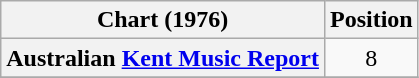<table class="wikitable sortable plainrowheaders">
<tr>
<th scope="col">Chart (1976)</th>
<th scope="col">Position</th>
</tr>
<tr>
<th scope="row">Australian <a href='#'>Kent Music Report</a></th>
<td style="text-align:center;">8</td>
</tr>
<tr>
</tr>
</table>
